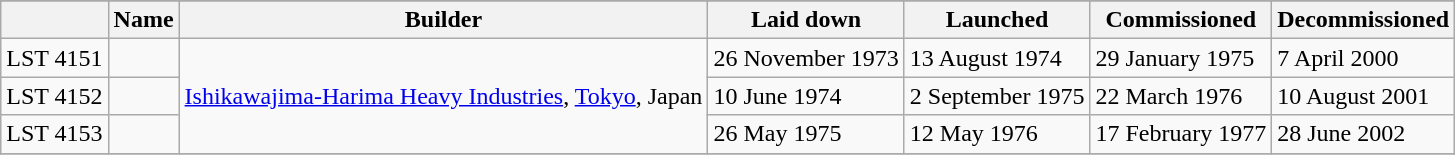<table class=wikitable>
<tr>
</tr>
<tr>
</tr>
<tr>
<th></th>
<th>Name</th>
<th>Builder</th>
<th>Laid down</th>
<th>Launched</th>
<th>Commissioned</th>
<th>Decommissioned</th>
</tr>
<tr>
<td>LST 4151</td>
<td></td>
<td rowspan=3 align=center><a href='#'>Ishikawajima-Harima Heavy Industries</a>, <a href='#'>Tokyo</a>, Japan</td>
<td>26 November 1973</td>
<td>13 August 1974</td>
<td>29 January 1975</td>
<td>7 April 2000</td>
</tr>
<tr>
<td>LST 4152</td>
<td></td>
<td>10 June 1974</td>
<td>2 September 1975</td>
<td>22 March 1976</td>
<td>10 August 2001</td>
</tr>
<tr>
<td>LST 4153</td>
<td></td>
<td>26 May 1975</td>
<td>12 May 1976</td>
<td>17 February 1977</td>
<td>28 June 2002</td>
</tr>
<tr>
</tr>
</table>
